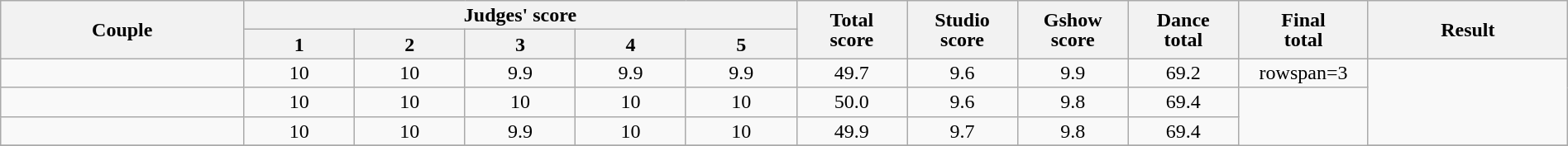<table class="wikitable" style="font-size:100%; line-height:16px; text-align:center" width="100%">
<tr>
<th rowspan=2 width="11.00%">Couple</th>
<th colspan=5 width="25.00%">Judges' score</th>
<th rowspan=2 width="05.00%">Total<br>score</th>
<th rowspan=2 width="05.00%">Studio<br>score</th>
<th rowspan=2 width="05.00%">Gshow<br>score</th>
<th rowspan=2 width="05.00%">Dance<br>total</th>
<th rowspan=2 width="05.00%">Final<br>total</th>
<th rowspan=2 width="09.00%">Result</th>
</tr>
<tr>
<th width="05.00%">1</th>
<th width="05.00%">2</th>
<th width="05.00%">3</th>
<th width="05.00%">4</th>
<th width="05.00%">5</th>
</tr>
<tr>
<td></td>
<td>10</td>
<td>10</td>
<td>9.9</td>
<td>9.9</td>
<td>9.9</td>
<td>49.7</td>
<td>9.6</td>
<td>9.9</td>
<td>69.2</td>
<td>rowspan=3 </td>
<td rowspan=3></td>
</tr>
<tr>
<td></td>
<td>10</td>
<td>10</td>
<td>10</td>
<td>10</td>
<td>10</td>
<td>50.0</td>
<td>9.6</td>
<td>9.8</td>
<td>69.4</td>
</tr>
<tr>
<td></td>
<td>10</td>
<td>10</td>
<td>9.9</td>
<td>10</td>
<td>10</td>
<td>49.9</td>
<td>9.7</td>
<td>9.8</td>
<td>69.4</td>
</tr>
<tr>
</tr>
</table>
